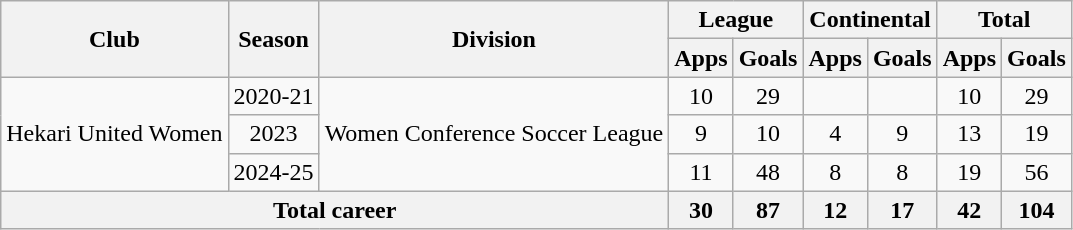<table class="wikitable" style="text-align:center;">
<tr>
<th rowspan=2>Club</th>
<th rowspan=2>Season</th>
<th rowspan=2>Division</th>
<th colspan=2>League</th>
<th colspan=2>Continental</th>
<th colspan=2>Total</th>
</tr>
<tr>
<th>Apps</th>
<th>Goals</th>
<th>Apps</th>
<th>Goals</th>
<th>Apps</th>
<th>Goals</th>
</tr>
<tr>
<td rowspan=3>Hekari United Women</td>
<td>2020-21</td>
<td rowspan=3>Women Conference Soccer League</td>
<td>10</td>
<td>29</td>
<td></td>
<td></td>
<td>10</td>
<td>29</td>
</tr>
<tr>
<td>2023</td>
<td>9</td>
<td>10</td>
<td>4</td>
<td>9</td>
<td>13</td>
<td>19</td>
</tr>
<tr>
<td>2024-25</td>
<td>11</td>
<td>48</td>
<td>8</td>
<td>8</td>
<td>19</td>
<td>56</td>
</tr>
<tr>
<th colspan=3>Total career</th>
<th>30</th>
<th>87</th>
<th>12</th>
<th>17</th>
<th>42</th>
<th>104</th>
</tr>
</table>
